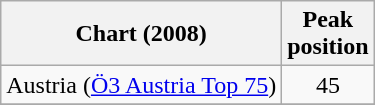<table class="wikitable">
<tr>
<th align="left">Chart (2008)</th>
<th align="center">Peak<br>position</th>
</tr>
<tr>
<td align="left">Austria (<a href='#'>Ö3 Austria Top 75</a>)</td>
<td align="center">45</td>
</tr>
<tr>
</tr>
</table>
